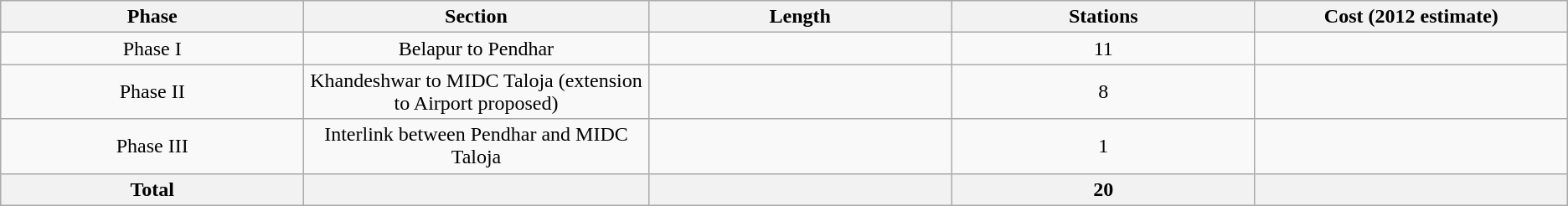<table class="wikitable" style="text-align: center;">
<tr>
<th width="5%">Phase</th>
<th width="5%">Section</th>
<th width="5%">Length</th>
<th width="5%">Stations</th>
<th width="5%">Cost (2012 estimate)</th>
</tr>
<tr>
<td>Phase I</td>
<td>Belapur to Pendhar</td>
<td></td>
<td>11</td>
<td></td>
</tr>
<tr>
<td>Phase II</td>
<td>Khandeshwar to MIDC Taloja (extension to Airport proposed)</td>
<td></td>
<td>8</td>
<td></td>
</tr>
<tr>
<td>Phase III</td>
<td>Interlink between Pendhar and MIDC Taloja</td>
<td></td>
<td>1</td>
<td></td>
</tr>
<tr>
<th>Total</th>
<th></th>
<th></th>
<th>20</th>
<th></th>
</tr>
</table>
